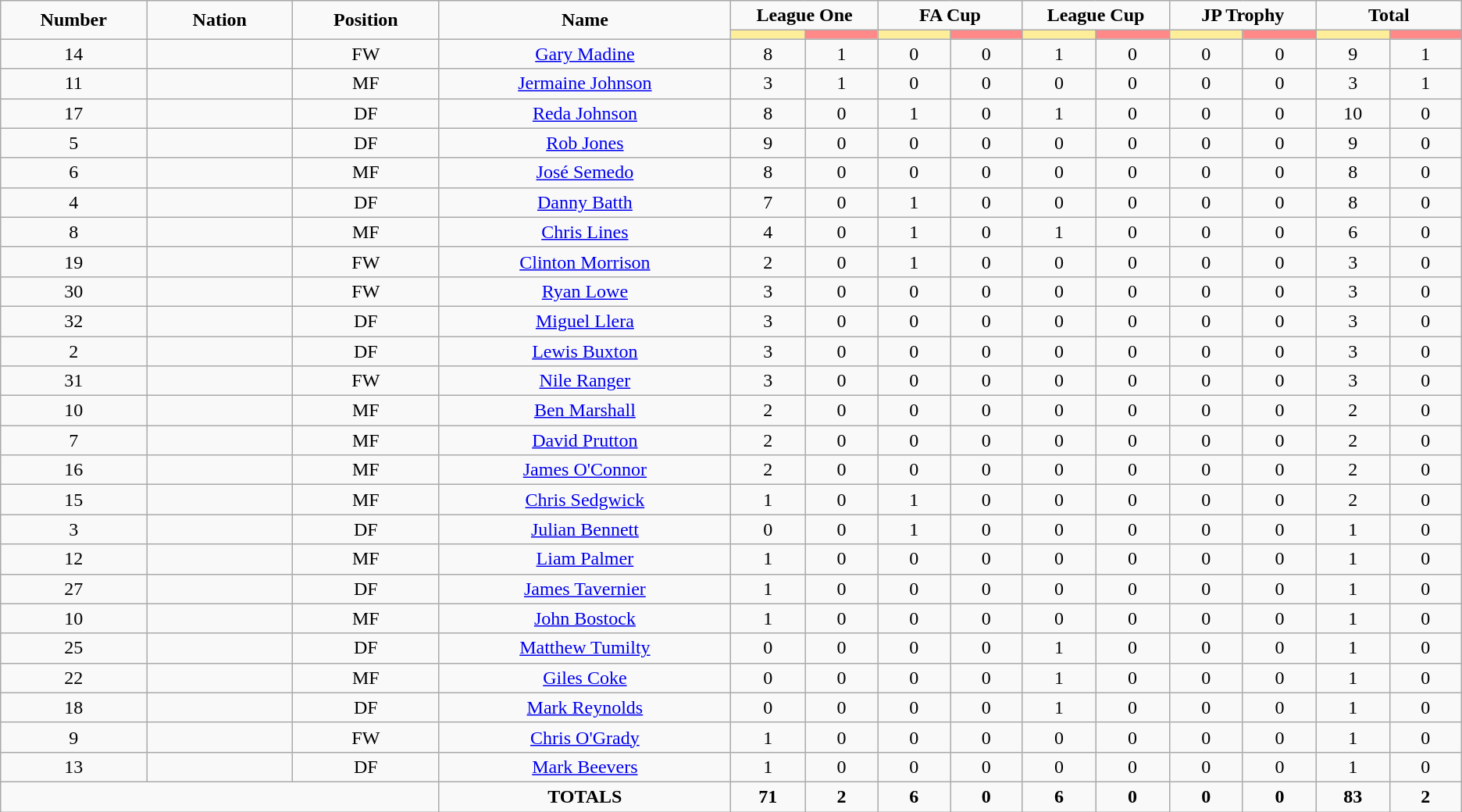<table class="wikitable" style="text-align:center;">
<tr style="text-align:center;">
<td rowspan="2" style="width:10%; "><strong>Number</strong></td>
<td rowspan="2" style="width:10%; "><strong>Nation</strong></td>
<td rowspan="2" style="width:10%; "><strong>Position</strong></td>
<td rowspan="2" style="width:20%; "><strong>Name</strong></td>
<td colspan="2"><strong>League One</strong></td>
<td colspan="2"><strong>FA Cup</strong></td>
<td colspan="2"><strong>League Cup</strong></td>
<td colspan="2"><strong>JP Trophy</strong></td>
<td colspan="2"><strong>Total</strong></td>
</tr>
<tr>
<th style="width:60px; background:#fe9;"></th>
<th style="width:60px; background:#ff8888;"></th>
<th style="width:60px; background:#fe9;"></th>
<th style="width:60px; background:#ff8888;"></th>
<th style="width:60px; background:#fe9;"></th>
<th style="width:60px; background:#ff8888;"></th>
<th style="width:60px; background:#fe9;"></th>
<th style="width:60px; background:#ff8888;"></th>
<th style="width:60px; background:#fe9;"></th>
<th style="width:60px; background:#ff8888;"></th>
</tr>
<tr>
<td>14</td>
<td></td>
<td>FW</td>
<td><a href='#'>Gary Madine</a></td>
<td>8</td>
<td>1</td>
<td>0</td>
<td>0</td>
<td>1</td>
<td>0</td>
<td>0</td>
<td>0</td>
<td>9</td>
<td>1</td>
</tr>
<tr>
<td>11</td>
<td></td>
<td>MF</td>
<td><a href='#'>Jermaine Johnson</a></td>
<td>3</td>
<td>1</td>
<td>0</td>
<td>0</td>
<td>0</td>
<td>0</td>
<td>0</td>
<td>0</td>
<td>3</td>
<td>1</td>
</tr>
<tr>
<td>17</td>
<td></td>
<td>DF</td>
<td><a href='#'>Reda Johnson</a></td>
<td>8</td>
<td>0</td>
<td>1</td>
<td>0</td>
<td>1</td>
<td>0</td>
<td>0</td>
<td>0</td>
<td>10</td>
<td>0</td>
</tr>
<tr>
<td>5</td>
<td></td>
<td>DF</td>
<td><a href='#'>Rob Jones</a></td>
<td>9</td>
<td>0</td>
<td>0</td>
<td>0</td>
<td>0</td>
<td>0</td>
<td>0</td>
<td>0</td>
<td>9</td>
<td>0</td>
</tr>
<tr>
<td>6</td>
<td></td>
<td>MF</td>
<td><a href='#'>José Semedo</a></td>
<td>8</td>
<td>0</td>
<td>0</td>
<td>0</td>
<td>0</td>
<td>0</td>
<td>0</td>
<td>0</td>
<td>8</td>
<td>0</td>
</tr>
<tr>
<td>4</td>
<td></td>
<td>DF</td>
<td><a href='#'>Danny Batth</a></td>
<td>7</td>
<td>0</td>
<td>1</td>
<td>0</td>
<td>0</td>
<td>0</td>
<td>0</td>
<td>0</td>
<td>8</td>
<td>0</td>
</tr>
<tr>
<td>8</td>
<td></td>
<td>MF</td>
<td><a href='#'>Chris Lines</a></td>
<td>4</td>
<td>0</td>
<td>1</td>
<td>0</td>
<td>1</td>
<td>0</td>
<td>0</td>
<td>0</td>
<td>6</td>
<td>0</td>
</tr>
<tr>
<td>19</td>
<td></td>
<td>FW</td>
<td><a href='#'>Clinton Morrison</a></td>
<td>2</td>
<td>0</td>
<td>1</td>
<td>0</td>
<td>0</td>
<td>0</td>
<td>0</td>
<td>0</td>
<td>3</td>
<td>0</td>
</tr>
<tr>
<td>30</td>
<td></td>
<td>FW</td>
<td><a href='#'>Ryan Lowe</a></td>
<td>3</td>
<td>0</td>
<td>0</td>
<td>0</td>
<td>0</td>
<td>0</td>
<td>0</td>
<td>0</td>
<td>3</td>
<td>0</td>
</tr>
<tr>
<td>32</td>
<td></td>
<td>DF</td>
<td><a href='#'>Miguel Llera</a></td>
<td>3</td>
<td>0</td>
<td>0</td>
<td>0</td>
<td>0</td>
<td>0</td>
<td>0</td>
<td>0</td>
<td>3</td>
<td>0</td>
</tr>
<tr>
<td>2</td>
<td></td>
<td>DF</td>
<td><a href='#'>Lewis Buxton</a></td>
<td>3</td>
<td>0</td>
<td>0</td>
<td>0</td>
<td>0</td>
<td>0</td>
<td>0</td>
<td>0</td>
<td>3</td>
<td>0</td>
</tr>
<tr>
<td>31</td>
<td></td>
<td>FW</td>
<td><a href='#'>Nile Ranger</a></td>
<td>3</td>
<td>0</td>
<td>0</td>
<td>0</td>
<td>0</td>
<td>0</td>
<td>0</td>
<td>0</td>
<td>3</td>
<td>0</td>
</tr>
<tr>
<td>10</td>
<td></td>
<td>MF</td>
<td><a href='#'>Ben Marshall</a></td>
<td>2</td>
<td>0</td>
<td>0</td>
<td>0</td>
<td>0</td>
<td>0</td>
<td>0</td>
<td>0</td>
<td>2</td>
<td>0</td>
</tr>
<tr>
<td>7</td>
<td></td>
<td>MF</td>
<td><a href='#'>David Prutton</a></td>
<td>2</td>
<td>0</td>
<td>0</td>
<td>0</td>
<td>0</td>
<td>0</td>
<td>0</td>
<td>0</td>
<td>2</td>
<td>0</td>
</tr>
<tr>
<td>16</td>
<td></td>
<td>MF</td>
<td><a href='#'>James O'Connor</a></td>
<td>2</td>
<td>0</td>
<td>0</td>
<td>0</td>
<td>0</td>
<td>0</td>
<td>0</td>
<td>0</td>
<td>2</td>
<td>0</td>
</tr>
<tr>
<td>15</td>
<td></td>
<td>MF</td>
<td><a href='#'>Chris Sedgwick</a></td>
<td>1</td>
<td>0</td>
<td>1</td>
<td>0</td>
<td>0</td>
<td>0</td>
<td>0</td>
<td>0</td>
<td>2</td>
<td>0</td>
</tr>
<tr>
<td>3</td>
<td></td>
<td>DF</td>
<td><a href='#'>Julian Bennett</a></td>
<td>0</td>
<td>0</td>
<td>1</td>
<td>0</td>
<td>0</td>
<td>0</td>
<td>0</td>
<td>0</td>
<td>1</td>
<td>0</td>
</tr>
<tr>
<td>12</td>
<td></td>
<td>MF</td>
<td><a href='#'>Liam Palmer</a></td>
<td>1</td>
<td>0</td>
<td>0</td>
<td>0</td>
<td>0</td>
<td>0</td>
<td>0</td>
<td>0</td>
<td>1</td>
<td>0</td>
</tr>
<tr>
<td>27</td>
<td></td>
<td>DF</td>
<td><a href='#'>James Tavernier</a></td>
<td>1</td>
<td>0</td>
<td>0</td>
<td>0</td>
<td>0</td>
<td>0</td>
<td>0</td>
<td>0</td>
<td>1</td>
<td>0</td>
</tr>
<tr>
<td>10</td>
<td></td>
<td>MF</td>
<td><a href='#'>John Bostock</a></td>
<td>1</td>
<td>0</td>
<td>0</td>
<td>0</td>
<td>0</td>
<td>0</td>
<td>0</td>
<td>0</td>
<td>1</td>
<td>0</td>
</tr>
<tr>
<td>25</td>
<td></td>
<td>DF</td>
<td><a href='#'>Matthew Tumilty</a></td>
<td>0</td>
<td>0</td>
<td>0</td>
<td>0</td>
<td>1</td>
<td>0</td>
<td>0</td>
<td>0</td>
<td>1</td>
<td>0</td>
</tr>
<tr>
<td>22</td>
<td></td>
<td>MF</td>
<td><a href='#'>Giles Coke</a></td>
<td>0</td>
<td>0</td>
<td>0</td>
<td>0</td>
<td>1</td>
<td>0</td>
<td>0</td>
<td>0</td>
<td>1</td>
<td>0</td>
</tr>
<tr>
<td>18</td>
<td></td>
<td>DF</td>
<td><a href='#'>Mark Reynolds</a></td>
<td>0</td>
<td>0</td>
<td>0</td>
<td>0</td>
<td>1</td>
<td>0</td>
<td>0</td>
<td>0</td>
<td>1</td>
<td>0</td>
</tr>
<tr>
<td>9</td>
<td></td>
<td>FW</td>
<td><a href='#'>Chris O'Grady</a></td>
<td>1</td>
<td>0</td>
<td>0</td>
<td>0</td>
<td>0</td>
<td>0</td>
<td>0</td>
<td>0</td>
<td>1</td>
<td>0</td>
</tr>
<tr>
<td>13</td>
<td></td>
<td>DF</td>
<td><a href='#'>Mark Beevers</a></td>
<td>1</td>
<td>0</td>
<td>0</td>
<td>0</td>
<td>0</td>
<td>0</td>
<td>0</td>
<td>0</td>
<td>1</td>
<td>0</td>
</tr>
<tr>
<td colspan="3"></td>
<td><strong>TOTALS</strong></td>
<td><strong>71</strong></td>
<td><strong>2</strong></td>
<td><strong>6</strong></td>
<td><strong>0</strong></td>
<td><strong>6</strong></td>
<td><strong>0</strong></td>
<td><strong>0</strong></td>
<td><strong>0</strong></td>
<td><strong>83</strong></td>
<td><strong>2</strong></td>
</tr>
</table>
